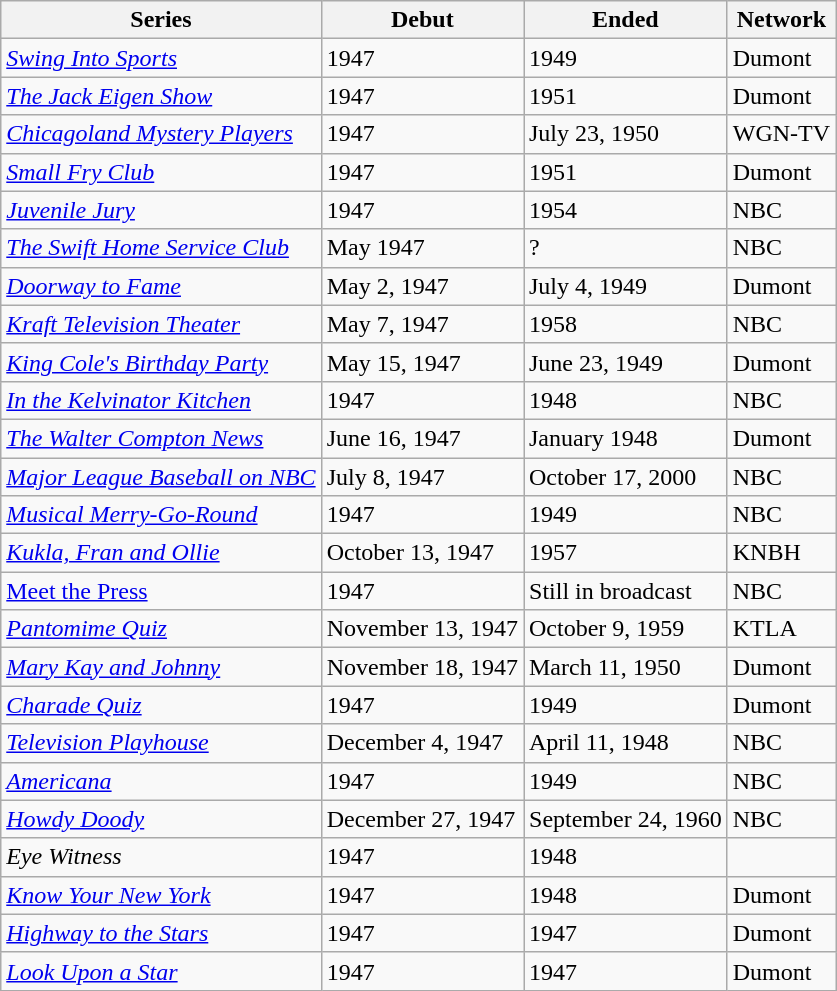<table class="wikitable">
<tr>
<th>Series</th>
<th>Debut</th>
<th>Ended</th>
<th>Network</th>
</tr>
<tr>
<td><em><a href='#'>Swing Into Sports</a></em></td>
<td>1947</td>
<td>1949</td>
<td>Dumont</td>
</tr>
<tr>
<td><em><a href='#'>The Jack Eigen Show</a></em></td>
<td>1947</td>
<td>1951</td>
<td>Dumont</td>
</tr>
<tr>
<td><em><a href='#'>Chicagoland Mystery Players</a></em></td>
<td>1947</td>
<td>July 23, 1950</td>
<td>WGN-TV</td>
</tr>
<tr>
<td><em><a href='#'>Small Fry Club</a></em></td>
<td>1947</td>
<td>1951</td>
<td>Dumont</td>
</tr>
<tr>
<td><em><a href='#'>Juvenile Jury</a></em></td>
<td>1947</td>
<td>1954</td>
<td>NBC</td>
</tr>
<tr>
<td><em><a href='#'>The Swift Home Service Club</a></em></td>
<td>May 1947</td>
<td>?</td>
<td>NBC</td>
</tr>
<tr>
<td><em><a href='#'>Doorway to Fame</a></em></td>
<td>May 2, 1947</td>
<td>July 4, 1949</td>
<td>Dumont</td>
</tr>
<tr>
<td><em><a href='#'>Kraft Television Theater</a></em></td>
<td>May 7, 1947</td>
<td>1958</td>
<td>NBC</td>
</tr>
<tr>
<td><em><a href='#'>King Cole's Birthday Party</a></em></td>
<td>May 15, 1947</td>
<td>June 23, 1949</td>
<td>Dumont</td>
</tr>
<tr>
<td><em><a href='#'>In the Kelvinator Kitchen</a></em></td>
<td>1947</td>
<td>1948</td>
<td>NBC</td>
</tr>
<tr>
<td><em><a href='#'>The Walter Compton News</a></em></td>
<td>June 16, 1947</td>
<td>January 1948</td>
<td>Dumont</td>
</tr>
<tr>
<td><em><a href='#'>Major League Baseball on NBC</a></em></td>
<td>July 8, 1947</td>
<td>October 17, 2000</td>
<td>NBC</td>
</tr>
<tr>
<td><em><a href='#'>Musical Merry-Go-Round</a></em></td>
<td>1947</td>
<td>1949</td>
<td>NBC</td>
</tr>
<tr>
<td><em><a href='#'>Kukla, Fran and Ollie</a></em></td>
<td>October 13, 1947</td>
<td>1957</td>
<td>KNBH</td>
</tr>
<tr>
<td><a href='#'>Meet the Press</a></td>
<td>1947</td>
<td>Still in broadcast</td>
<td>NBC</td>
</tr>
<tr>
<td><em><a href='#'>Pantomime Quiz</a></em></td>
<td>November 13, 1947</td>
<td>October 9, 1959</td>
<td>KTLA</td>
</tr>
<tr>
<td><em><a href='#'>Mary Kay and Johnny</a></em></td>
<td>November 18, 1947</td>
<td>March 11, 1950</td>
<td>Dumont</td>
</tr>
<tr>
<td><em><a href='#'>Charade Quiz</a></em></td>
<td>1947</td>
<td>1949</td>
<td>Dumont</td>
</tr>
<tr>
<td><em><a href='#'>Television Playhouse</a></em></td>
<td>December 4, 1947</td>
<td>April 11, 1948</td>
<td>NBC</td>
</tr>
<tr>
<td><em><a href='#'>Americana</a></em></td>
<td>1947</td>
<td>1949</td>
<td>NBC</td>
</tr>
<tr>
<td><em><a href='#'>Howdy Doody</a></em></td>
<td>December 27, 1947</td>
<td>September 24, 1960</td>
<td>NBC</td>
</tr>
<tr>
<td><em>Eye Witness</em></td>
<td>1947</td>
<td>1948</td>
<td></td>
</tr>
<tr>
<td><em><a href='#'>Know Your New York</a></em></td>
<td>1947</td>
<td>1948</td>
<td>Dumont</td>
</tr>
<tr>
<td><em><a href='#'>Highway to the Stars</a></em></td>
<td>1947</td>
<td>1947</td>
<td>Dumont</td>
</tr>
<tr>
<td><em><a href='#'>Look Upon a Star</a></em></td>
<td>1947</td>
<td>1947</td>
<td>Dumont</td>
</tr>
</table>
